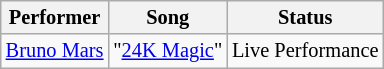<table class="wikitable"  style="font-size:85%">
<tr>
<th>Performer</th>
<th>Song</th>
<th>Status</th>
</tr>
<tr>
<td> <a href='#'>Bruno Mars</a></td>
<td>"<a href='#'>24K Magic</a>"</td>
<td>Live Performance</td>
</tr>
</table>
